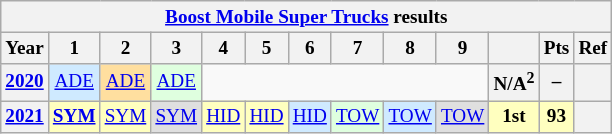<table class="wikitable" style="text-align:center; font-size:80%">
<tr>
<th colspan=45><a href='#'>Boost Mobile Super Trucks</a> results</th>
</tr>
<tr>
<th>Year</th>
<th>1</th>
<th>2</th>
<th>3</th>
<th>4</th>
<th>5</th>
<th>6</th>
<th>7</th>
<th>8</th>
<th>9</th>
<th></th>
<th>Pts</th>
<th>Ref</th>
</tr>
<tr>
<th><a href='#'>2020</a></th>
<td style="background:#CFEAFF;"><a href='#'>ADE</a><br></td>
<td style="background:#FFDF9F;"><a href='#'>ADE</a><br></td>
<td style="background:#DFFFDF;"><a href='#'>ADE</a><br></td>
<td colspan=6></td>
<th>N/A<sup>2</sup></th>
<th>–</th>
<th></th>
</tr>
<tr>
<th><a href='#'>2021</a></th>
<td style="background:#FFFFBF;"><strong><a href='#'>SYM</a></strong><br></td>
<td style="background:#FFFFBF;"><a href='#'>SYM</a><br></td>
<td style="background:#DFDFDF;"><a href='#'>SYM</a><br></td>
<td style="background:#FFFFBF;"><a href='#'>HID</a><br></td>
<td style="background:#FFFFBF;"><a href='#'>HID</a><br></td>
<td style="background:#CFEAFF;"><a href='#'>HID</a><br></td>
<td style="background:#DFFFDF;"><a href='#'>TOW</a><br></td>
<td style="background:#CFEAFF;"><a href='#'>TOW</a><br></td>
<td style="background:#DFDFDF;"><a href='#'>TOW</a><br></td>
<th style="background:#FFFFBF;">1st</th>
<th style="background:#FFFFBF;">93</th>
<th></th>
</tr>
</table>
